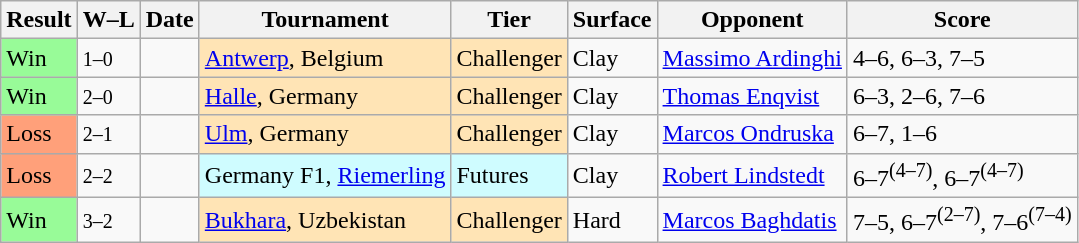<table class="sortable wikitable">
<tr>
<th>Result</th>
<th class="unsortable">W–L</th>
<th>Date</th>
<th>Tournament</th>
<th>Tier</th>
<th>Surface</th>
<th>Opponent</th>
<th class="unsortable">Score</th>
</tr>
<tr>
<td style="background:#98fb98;">Win</td>
<td><small>1–0</small></td>
<td></td>
<td style="background:moccasin;"><a href='#'>Antwerp</a>, Belgium</td>
<td style="background:moccasin;">Challenger</td>
<td>Clay</td>
<td> <a href='#'>Massimo Ardinghi</a></td>
<td>4–6, 6–3, 7–5</td>
</tr>
<tr>
<td style="background:#98fb98;">Win</td>
<td><small>2–0</small></td>
<td></td>
<td style="background:moccasin;"><a href='#'>Halle</a>, Germany</td>
<td style="background:moccasin;">Challenger</td>
<td>Clay</td>
<td> <a href='#'>Thomas Enqvist</a></td>
<td>6–3, 2–6, 7–6</td>
</tr>
<tr>
<td style="background:#ffa07a;">Loss</td>
<td><small>2–1</small></td>
<td></td>
<td style="background:moccasin;"><a href='#'>Ulm</a>, Germany</td>
<td style="background:moccasin;">Challenger</td>
<td>Clay</td>
<td> <a href='#'>Marcos Ondruska</a></td>
<td>6–7, 1–6</td>
</tr>
<tr>
<td style="background:#ffa07a;">Loss</td>
<td><small>2–2</small></td>
<td></td>
<td style="background:#cffcff;">Germany F1, <a href='#'>Riemerling</a></td>
<td style="background:#cffcff;">Futures</td>
<td>Clay</td>
<td> <a href='#'>Robert Lindstedt</a></td>
<td>6–7<sup>(4–7)</sup>, 6–7<sup>(4–7)</sup></td>
</tr>
<tr>
<td style="background:#98fb98;">Win</td>
<td><small>3–2</small></td>
<td></td>
<td style="background:moccasin;"><a href='#'>Bukhara</a>, Uzbekistan</td>
<td style="background:moccasin;">Challenger</td>
<td>Hard</td>
<td> <a href='#'>Marcos Baghdatis</a></td>
<td>7–5, 6–7<sup>(2–7)</sup>, 7–6<sup>(7–4)</sup></td>
</tr>
</table>
